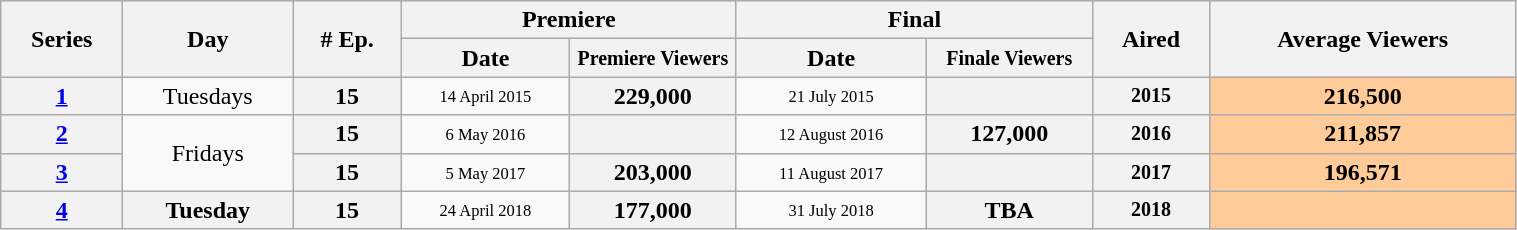<table class="wikitable plainrowheaders" style="text-align:center; width:80%;">
<tr>
<th rowspan="2">Series</th>
<th rowspan="2">Day</th>
<th rowspan="2"># Ep.</th>
<th colspan="2">Premiere</th>
<th colspan="2">Final</th>
<th rowspan="2">Aired</th>
<th background:#ffdead;" rowspan="2">Average Viewers<br></th>
</tr>
<tr>
<th>Date</th>
<th span style="width:11%; font-size:smaller; line-height:100%;">Premiere Viewers<br></th>
<th>Date</th>
<th span style="width:11%; font-size:smaller; line-height:100%;">Finale Viewers<br></th>
</tr>
<tr>
<th><strong><a href='#'>1</a></strong></th>
<td>Tuesdays</td>
<th>15</th>
<td style="font-size:11px;line-height:110%">14 April 2015</td>
<th>229,000</th>
<td style="font-size:11px;line-height:110%">21 July 2015</td>
<th></th>
<th style="font-size:smaller">2015</th>
<th style="background:#FFCC99;">216,500</th>
</tr>
<tr>
<th><strong><a href='#'>2</a></strong></th>
<td rowspan="2">Fridays</td>
<th>15</th>
<td style="font-size:11px;line-height:110%">6 May 2016</td>
<th></th>
<td style="font-size:11px;line-height:110%">12 August 2016</td>
<th>127,000</th>
<th style="font-size:smaller">2016</th>
<th style="background:#FFCC99;">211,857</th>
</tr>
<tr>
<th><strong><a href='#'>3</a></strong></th>
<th>15</th>
<td style="font-size:11px;line-height:110%">5 May 2017</td>
<th>203,000</th>
<td style="font-size:11px;line-height:110%">11 August 2017</td>
<th></th>
<th style="font-size:smaller">2017</th>
<th style="background:#FFCC99;">196,571</th>
</tr>
<tr>
<th><strong><a href='#'>4</a></strong></th>
<th>Tuesday</th>
<th>15</th>
<td style="font-size:11px;line-height:110%">24 April 2018</td>
<th>177,000</th>
<td style="font-size:11px;line-height:110%">31 July 2018</td>
<th>TBA</th>
<th style="font-size:smaller">2018</th>
<th style="background:#FFCC99;"></th>
</tr>
</table>
